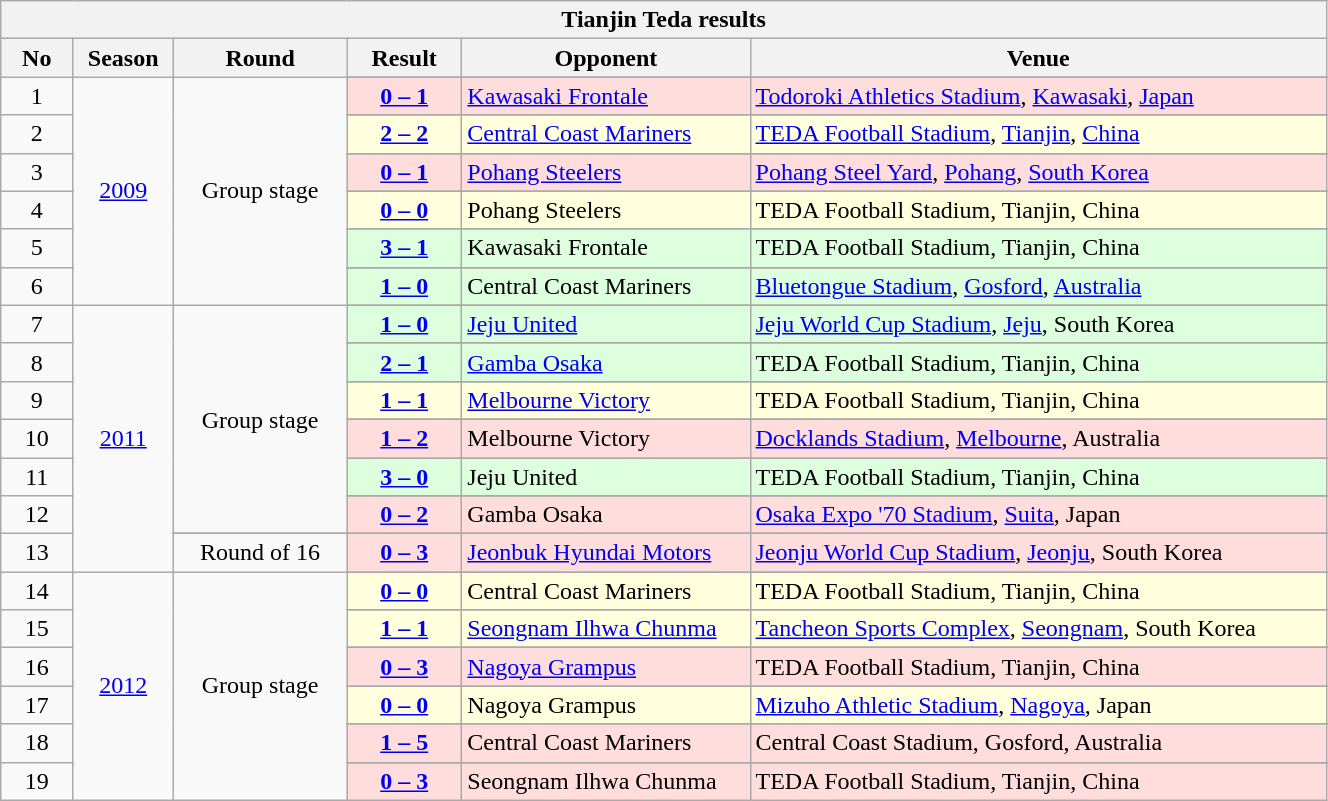<table width=70% class="wikitable sortable collapsible collapsed" style="text-align:">
<tr>
<th colspan=6>Tianjin Teda results</th>
</tr>
<tr>
<th width=5%>No</th>
<th width=7%>Season</th>
<th width=12%>Round</th>
<th width=8%>Result</th>
<th width=20%>Opponent</th>
<th width=40%>Venue</th>
</tr>
<tr>
<td rowspan=2 align=center>1</td>
<td rowspan=12 align=center><a href='#'>2009</a></td>
<td rowspan=12 align=center>Group stage</td>
</tr>
<tr bgcolor=#ffdddd>
<td align=center><a href='#'><strong>0 – 1</strong></a></td>
<td> <a href='#'>Kawasaki Frontale</a></td>
<td><a href='#'>Todoroki Athletics Stadium</a>, <a href='#'>Kawasaki</a>, <a href='#'>Japan</a></td>
</tr>
<tr>
<td rowspan=2 align=center>2</td>
</tr>
<tr bgcolor=#ffffdd>
<td align=center><a href='#'><strong>2 – 2</strong></a></td>
<td> <a href='#'>Central Coast Mariners</a></td>
<td><a href='#'>TEDA Football Stadium</a>, <a href='#'>Tianjin</a>, <a href='#'>China</a></td>
</tr>
<tr>
<td rowspan=2 align=center>3</td>
</tr>
<tr bgcolor=#ffdddd>
<td align=center><a href='#'><strong>0 – 1</strong></a></td>
<td> <a href='#'>Pohang Steelers</a></td>
<td><a href='#'>Pohang Steel Yard</a>, <a href='#'>Pohang</a>, <a href='#'>South Korea</a></td>
</tr>
<tr>
<td rowspan=2 align=center>4</td>
</tr>
<tr bgcolor=#ffffdd>
<td align=center><a href='#'><strong>0 – 0</strong></a></td>
<td> Pohang Steelers</td>
<td>TEDA Football Stadium, Tianjin, China</td>
</tr>
<tr>
<td rowspan=2 align=center>5</td>
</tr>
<tr bgcolor=#ddffdd>
<td align=center><a href='#'><strong>3 – 1</strong></a></td>
<td> Kawasaki Frontale</td>
<td>TEDA Football Stadium, Tianjin, China</td>
</tr>
<tr>
<td rowspan=2 align=center>6</td>
</tr>
<tr bgcolor=#ddffdd>
<td align=center><a href='#'><strong>1 – 0</strong></a></td>
<td> Central Coast Mariners</td>
<td><a href='#'>Bluetongue Stadium</a>, <a href='#'>Gosford</a>, <a href='#'>Australia</a></td>
</tr>
<tr>
<td rowspan=2 align=center>7</td>
<td rowspan=14 align=center><a href='#'>2011</a></td>
<td rowspan=12 align=center>Group stage</td>
</tr>
<tr bgcolor=#ddffdd>
<td align=center><a href='#'><strong>1 – 0</strong></a></td>
<td> <a href='#'>Jeju United</a></td>
<td><a href='#'>Jeju World Cup Stadium</a>, <a href='#'>Jeju</a>, South Korea</td>
</tr>
<tr>
<td rowspan=2 align=center>8</td>
</tr>
<tr bgcolor=#ddffdd>
<td align=center><a href='#'><strong>2 – 1</strong></a></td>
<td> <a href='#'>Gamba Osaka</a></td>
<td>TEDA Football Stadium, Tianjin, China</td>
</tr>
<tr>
<td rowspan=2 align=center>9</td>
</tr>
<tr bgcolor=#ffffdd>
<td align=center><a href='#'><strong>1 – 1</strong></a></td>
<td> <a href='#'>Melbourne Victory</a></td>
<td>TEDA Football Stadium, Tianjin, China</td>
</tr>
<tr>
<td rowspan=2 align=center>10</td>
</tr>
<tr bgcolor=#ffdddd>
<td align=center><a href='#'><strong>1 – 2</strong></a></td>
<td> Melbourne Victory</td>
<td><a href='#'>Docklands Stadium</a>, <a href='#'>Melbourne</a>, Australia</td>
</tr>
<tr>
<td rowspan=2 align=center>11</td>
</tr>
<tr bgcolor=#ddffdd>
<td align=center><a href='#'><strong>3 – 0</strong></a></td>
<td> Jeju United</td>
<td>TEDA Football Stadium, Tianjin, China</td>
</tr>
<tr>
<td rowspan=2 align=center>12</td>
</tr>
<tr bgcolor=#ffdddd>
<td align=center><a href='#'><strong>0 – 2</strong></a></td>
<td> Gamba Osaka</td>
<td><a href='#'>Osaka Expo '70 Stadium</a>, <a href='#'>Suita</a>, Japan</td>
</tr>
<tr>
<td rowspan=2 align=center>13</td>
</tr>
<tr>
<td align=center>Round of 16</td>
<td bgcolor=#ffdddd align=center><a href='#'><strong>0 – 3</strong></a></td>
<td bgcolor=#ffdddd> <a href='#'>Jeonbuk Hyundai Motors</a></td>
<td bgcolor=#ffdddd><a href='#'>Jeonju World Cup Stadium</a>, <a href='#'>Jeonju</a>, South Korea</td>
</tr>
<tr>
<td rowspan=2 align=center>14</td>
<td rowspan=14 align=center><a href='#'>2012</a></td>
<td rowspan=12 align=center>Group stage</td>
</tr>
<tr bgcolor=#ffffdd>
<td align=center><a href='#'><strong>0 – 0</strong></a></td>
<td> Central Coast Mariners</td>
<td>TEDA Football Stadium, Tianjin, China</td>
</tr>
<tr>
<td rowspan=2 align=center>15</td>
</tr>
<tr bgcolor=#ffffdd>
<td align=center><a href='#'><strong>1 – 1</strong></a></td>
<td> <a href='#'>Seongnam Ilhwa Chunma</a></td>
<td><a href='#'>Tancheon Sports Complex</a>, <a href='#'>Seongnam</a>, South Korea</td>
</tr>
<tr>
<td rowspan=2 align=center>16</td>
</tr>
<tr bgcolor=#ffdddd>
<td align=center><a href='#'><strong>0 – 3</strong></a></td>
<td> <a href='#'>Nagoya Grampus</a></td>
<td>TEDA Football Stadium, Tianjin, China</td>
</tr>
<tr>
<td rowspan=2 align=center>17</td>
</tr>
<tr bgcolor=#ffffdd>
<td align=center><a href='#'><strong>0 – 0</strong></a></td>
<td> Nagoya Grampus</td>
<td><a href='#'>Mizuho Athletic Stadium</a>, <a href='#'>Nagoya</a>, Japan</td>
</tr>
<tr>
<td rowspan=2 align=center>18</td>
</tr>
<tr bgcolor=#ffdddd>
<td align=center><a href='#'><strong>1 – 5</strong></a></td>
<td> Central Coast Mariners</td>
<td>Central Coast Stadium, Gosford, Australia</td>
</tr>
<tr>
<td rowspan=2 align=center>19</td>
</tr>
<tr bgcolor=#ffdddd>
<td align=center><a href='#'><strong>0 – 3</strong></a></td>
<td> Seongnam Ilhwa Chunma</td>
<td>TEDA Football Stadium, Tianjin, China</td>
</tr>
</table>
